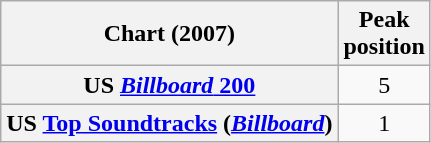<table class="wikitable sortable plainrowheaders" style="text-align:center">
<tr>
<th scope="col">Chart (2007)</th>
<th scope="col">Peak<br>position</th>
</tr>
<tr>
<th scope="row">US <a href='#'><em>Billboard</em> 200</a></th>
<td>5</td>
</tr>
<tr>
<th scope="row">US <a href='#'>Top Soundtracks</a> (<em><a href='#'>Billboard</a></em>)</th>
<td>1</td>
</tr>
</table>
